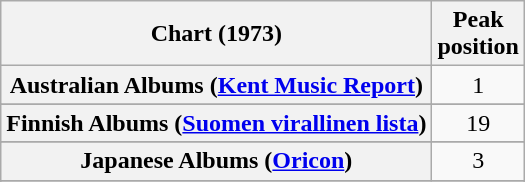<table class="wikitable sortable plainrowheaders" style="text-align:center">
<tr>
<th scope="col">Chart (1973)</th>
<th scope="col">Peak<br>position</th>
</tr>
<tr>
<th scope="row">Australian Albums (<a href='#'>Kent Music Report</a>)</th>
<td>1</td>
</tr>
<tr>
</tr>
<tr>
<th scope="row">Finnish Albums (<a href='#'>Suomen virallinen lista</a>)</th>
<td>19</td>
</tr>
<tr>
</tr>
<tr>
<th scope="row">Japanese Albums (<a href='#'>Oricon</a>)</th>
<td>3</td>
</tr>
<tr>
</tr>
<tr>
</tr>
<tr>
</tr>
</table>
